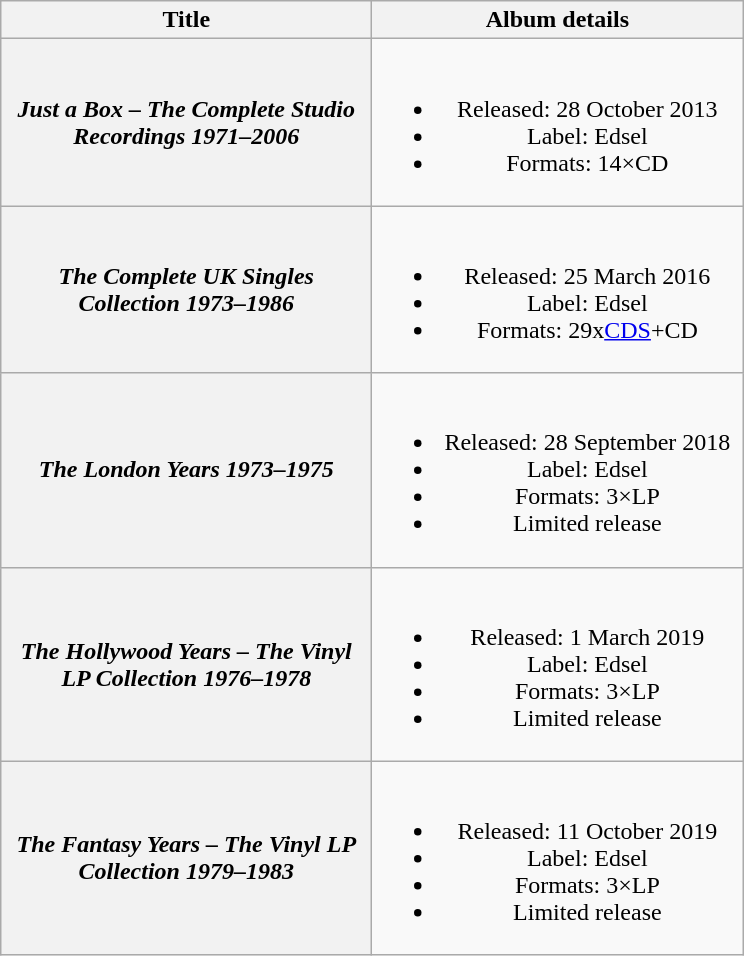<table class="wikitable plainrowheaders" style="text-align:center;">
<tr>
<th scope="col" style="width:15em;">Title</th>
<th scope="col" style="width:15em;">Album details</th>
</tr>
<tr>
<th scope="row"><em>Just a Box – The Complete Studio Recordings 1971–2006</em></th>
<td><br><ul><li>Released: 28 October 2013</li><li>Label: Edsel</li><li>Formats: 14×CD</li></ul></td>
</tr>
<tr>
<th scope="row"><em>The Complete UK Singles Collection 1973–1986</em></th>
<td><br><ul><li>Released: 25 March 2016</li><li>Label: Edsel</li><li>Formats: 29x<a href='#'>CDS</a>+CD</li></ul></td>
</tr>
<tr>
<th scope="row"><em>The London Years 1973–1975</em></th>
<td><br><ul><li>Released: 28 September 2018</li><li>Label: Edsel</li><li>Formats: 3×LP</li><li>Limited release</li></ul></td>
</tr>
<tr>
<th scope="row"><em>The Hollywood Years – The Vinyl LP Collection 1976–1978</em></th>
<td><br><ul><li>Released: 1 March 2019</li><li>Label: Edsel</li><li>Formats: 3×LP</li><li>Limited release</li></ul></td>
</tr>
<tr>
<th scope="row"><em>The Fantasy Years – The Vinyl LP Collection 1979–1983</em></th>
<td><br><ul><li>Released: 11 October 2019</li><li>Label: Edsel</li><li>Formats: 3×LP</li><li>Limited release</li></ul></td>
</tr>
</table>
